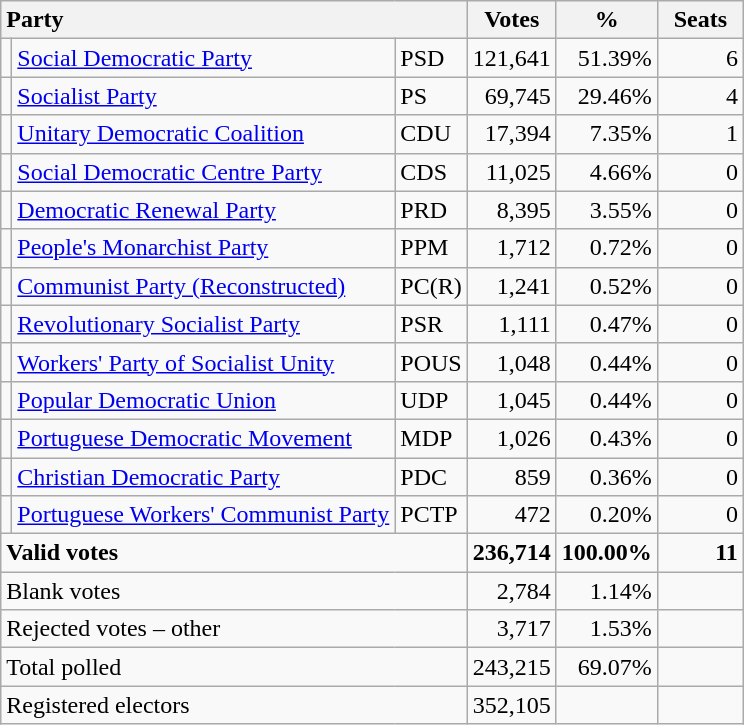<table class="wikitable" border="1" style="text-align:right;">
<tr>
<th style="text-align:left;" colspan=3>Party</th>
<th align=center width="50">Votes</th>
<th align=center width="50">%</th>
<th align=center width="50">Seats</th>
</tr>
<tr>
<td></td>
<td align=left><a href='#'>Social Democratic Party</a></td>
<td align=left>PSD</td>
<td>121,641</td>
<td>51.39%</td>
<td>6</td>
</tr>
<tr>
<td></td>
<td align=left><a href='#'>Socialist Party</a></td>
<td align=left>PS</td>
<td>69,745</td>
<td>29.46%</td>
<td>4</td>
</tr>
<tr>
<td></td>
<td align=left style="white-space: nowrap;"><a href='#'>Unitary Democratic Coalition</a></td>
<td align=left>CDU</td>
<td>17,394</td>
<td>7.35%</td>
<td>1</td>
</tr>
<tr>
<td></td>
<td align=left style="white-space: nowrap;"><a href='#'>Social Democratic Centre Party</a></td>
<td align=left>CDS</td>
<td>11,025</td>
<td>4.66%</td>
<td>0</td>
</tr>
<tr>
<td></td>
<td align=left><a href='#'>Democratic Renewal Party</a></td>
<td align=left>PRD</td>
<td>8,395</td>
<td>3.55%</td>
<td>0</td>
</tr>
<tr>
<td></td>
<td align=left><a href='#'>People's Monarchist Party</a></td>
<td align=left>PPM</td>
<td>1,712</td>
<td>0.72%</td>
<td>0</td>
</tr>
<tr>
<td></td>
<td align=left><a href='#'>Communist Party (Reconstructed)</a></td>
<td align=left>PC(R)</td>
<td>1,241</td>
<td>0.52%</td>
<td>0</td>
</tr>
<tr>
<td></td>
<td align=left><a href='#'>Revolutionary Socialist Party</a></td>
<td align=left>PSR</td>
<td>1,111</td>
<td>0.47%</td>
<td>0</td>
</tr>
<tr>
<td></td>
<td align=left><a href='#'>Workers' Party of Socialist Unity</a></td>
<td align=left>POUS</td>
<td>1,048</td>
<td>0.44%</td>
<td>0</td>
</tr>
<tr>
<td></td>
<td align=left><a href='#'>Popular Democratic Union</a></td>
<td align=left>UDP</td>
<td>1,045</td>
<td>0.44%</td>
<td>0</td>
</tr>
<tr>
<td></td>
<td align=left><a href='#'>Portuguese Democratic Movement</a></td>
<td align=left>MDP</td>
<td>1,026</td>
<td>0.43%</td>
<td>0</td>
</tr>
<tr>
<td></td>
<td align=left style="white-space: nowrap;"><a href='#'>Christian Democratic Party</a></td>
<td align=left>PDC</td>
<td>859</td>
<td>0.36%</td>
<td>0</td>
</tr>
<tr>
<td></td>
<td align=left><a href='#'>Portuguese Workers' Communist Party</a></td>
<td align=left>PCTP</td>
<td>472</td>
<td>0.20%</td>
<td>0</td>
</tr>
<tr style="font-weight:bold">
<td align=left colspan=3>Valid votes</td>
<td>236,714</td>
<td>100.00%</td>
<td>11</td>
</tr>
<tr>
<td align=left colspan=3>Blank votes</td>
<td>2,784</td>
<td>1.14%</td>
<td></td>
</tr>
<tr>
<td align=left colspan=3>Rejected votes – other</td>
<td>3,717</td>
<td>1.53%</td>
<td></td>
</tr>
<tr>
<td align=left colspan=3>Total polled</td>
<td>243,215</td>
<td>69.07%</td>
<td></td>
</tr>
<tr>
<td align=left colspan=3>Registered electors</td>
<td>352,105</td>
<td></td>
<td></td>
</tr>
</table>
